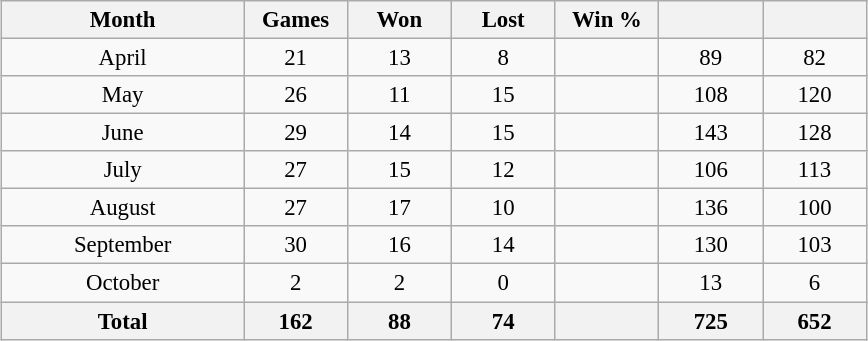<table class="wikitable" style="font-size:95%; text-align:center; width:38em;margin: 0.5em auto;">
<tr>
<th width="28%">Month</th>
<th width="12%">Games</th>
<th width="12%">Won</th>
<th width="12%">Lost</th>
<th width="12%">Win %</th>
<th width="12%"></th>
<th width="12%"></th>
</tr>
<tr>
<td>April</td>
<td>21</td>
<td>13</td>
<td>8</td>
<td></td>
<td>89</td>
<td>82</td>
</tr>
<tr>
<td>May</td>
<td>26</td>
<td>11</td>
<td>15</td>
<td></td>
<td>108</td>
<td>120</td>
</tr>
<tr>
<td>June</td>
<td>29</td>
<td>14</td>
<td>15</td>
<td></td>
<td>143</td>
<td>128</td>
</tr>
<tr>
<td>July</td>
<td>27</td>
<td>15</td>
<td>12</td>
<td></td>
<td>106</td>
<td>113</td>
</tr>
<tr>
<td>August</td>
<td>27</td>
<td>17</td>
<td>10</td>
<td></td>
<td>136</td>
<td>100</td>
</tr>
<tr>
<td>September</td>
<td>30</td>
<td>16</td>
<td>14</td>
<td></td>
<td>130</td>
<td>103</td>
</tr>
<tr>
<td>October</td>
<td>2</td>
<td>2</td>
<td>0</td>
<td></td>
<td>13</td>
<td>6</td>
</tr>
<tr>
<th>Total</th>
<th>162</th>
<th>88</th>
<th>74</th>
<th></th>
<th>725</th>
<th>652</th>
</tr>
</table>
